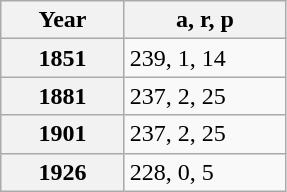<table class="wikitable" style="margin:0 0 0 3em; border:1px solid darkgrey;">
<tr>
<th style="width:75px;">Year</th>
<th style="width:100px;">a, r, p</th>
</tr>
<tr>
<th>1851</th>
<td>239, 1, 14 </td>
</tr>
<tr>
<th>1881</th>
<td>237, 2, 25 </td>
</tr>
<tr>
<th>1901</th>
<td>237, 2, 25 </td>
</tr>
<tr>
<th>1926</th>
<td>228, 0, 5 </td>
</tr>
</table>
